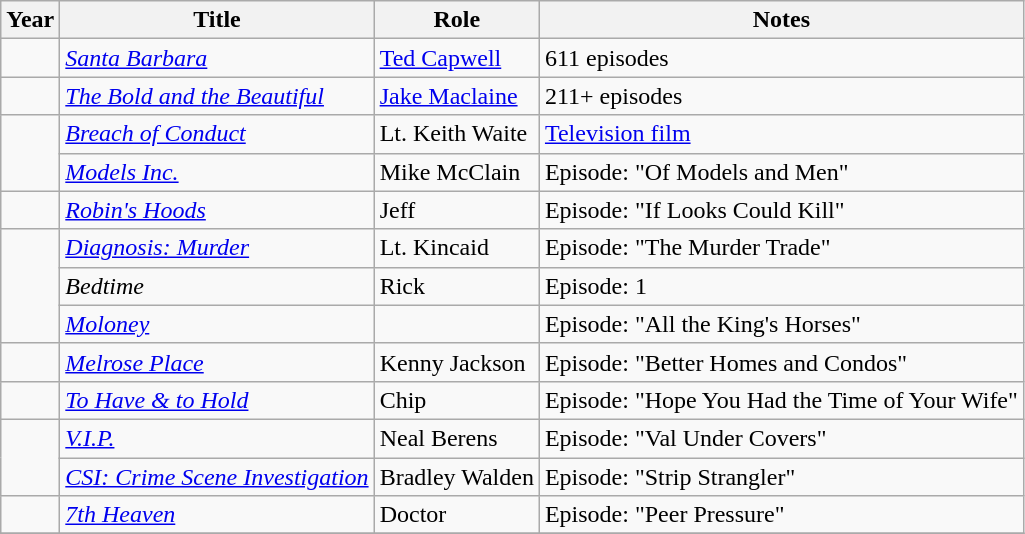<table class="wikitable">
<tr>
<th>Year</th>
<th>Title</th>
<th>Role</th>
<th>Notes</th>
</tr>
<tr>
<td></td>
<td><em><a href='#'>Santa Barbara</a></em></td>
<td><a href='#'>Ted Capwell</a></td>
<td>611 episodes</td>
</tr>
<tr>
<td></td>
<td><em><a href='#'>The Bold and the Beautiful</a></em></td>
<td><a href='#'>Jake Maclaine</a></td>
<td>211+ episodes</td>
</tr>
<tr>
<td rowspan="2"></td>
<td><em><a href='#'>Breach of Conduct</a></em></td>
<td>Lt. Keith Waite</td>
<td><a href='#'>Television film</a></td>
</tr>
<tr>
<td><em><a href='#'>Models Inc.</a></em></td>
<td>Mike McClain</td>
<td>Episode: "Of Models and Men"</td>
</tr>
<tr>
<td></td>
<td><em><a href='#'>Robin's Hoods</a></em></td>
<td>Jeff</td>
<td>Episode: "If Looks Could Kill"</td>
</tr>
<tr>
<td rowspan="3"></td>
<td><em><a href='#'>Diagnosis: Murder</a></em></td>
<td>Lt. Kincaid</td>
<td>Episode: "The Murder Trade"</td>
</tr>
<tr>
<td><em>Bedtime</em></td>
<td>Rick</td>
<td>Episode: 1</td>
</tr>
<tr>
<td><em><a href='#'>Moloney</a></em></td>
<td></td>
<td>Episode: "All the King's Horses"</td>
</tr>
<tr>
<td></td>
<td><em><a href='#'>Melrose Place</a></em></td>
<td>Kenny Jackson</td>
<td>Episode: "Better Homes and Condos"</td>
</tr>
<tr>
<td></td>
<td><em><a href='#'>To Have & to Hold</a></em></td>
<td>Chip</td>
<td>Episode: "Hope You Had the Time of Your Wife"</td>
</tr>
<tr>
<td rowspan="2"></td>
<td><em><a href='#'>V.I.P.</a></em></td>
<td>Neal Berens</td>
<td>Episode: "Val Under Covers"</td>
</tr>
<tr>
<td><em><a href='#'>CSI: Crime Scene Investigation</a></em></td>
<td>Bradley Walden</td>
<td>Episode: "Strip Strangler"</td>
</tr>
<tr>
<td></td>
<td><em><a href='#'>7th Heaven</a></em></td>
<td>Doctor</td>
<td>Episode: "Peer Pressure"</td>
</tr>
<tr>
</tr>
</table>
